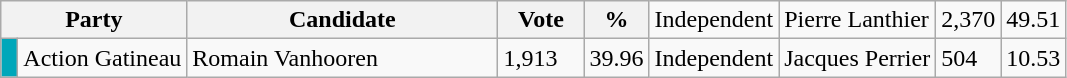<table class="wikitable">
<tr>
<th bgcolor="#DDDDFF" width="100px" colspan="2">Party</th>
<th bgcolor="#DDDDFF" width="200px">Candidate</th>
<th bgcolor="#DDDDFF" width="50px">Vote</th>
<th bgcolor="#DDDDFF" width="30px">%<br></th>
<td>Independent</td>
<td>Pierre Lanthier</td>
<td>2,370</td>
<td>49.51</td>
</tr>
<tr>
<td bgcolor=#00a7ba> </td>
<td>Action Gatineau</td>
<td>Romain Vanhooren</td>
<td>1,913</td>
<td>39.96<br></td>
<td>Independent</td>
<td>Jacques Perrier</td>
<td>504</td>
<td>10.53</td>
</tr>
</table>
